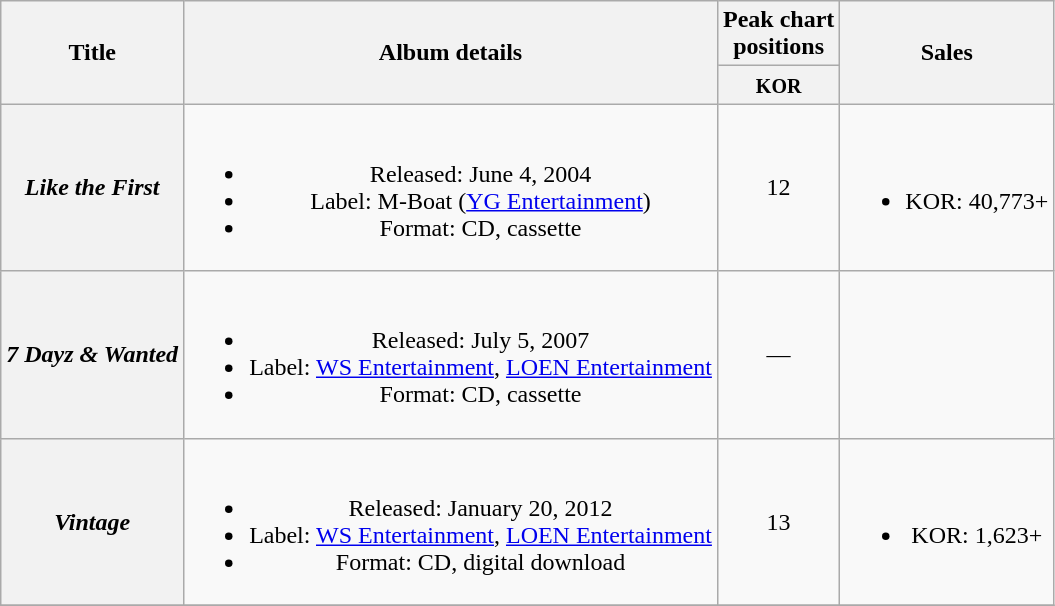<table class="wikitable plainrowheaders" style="text-align:center;">
<tr>
<th scope="col" rowspan="2">Title</th>
<th scope="col" rowspan="2">Album details</th>
<th scope="col" colspan="1">Peak chart<br>positions</th>
<th scope="col" rowspan="2">Sales</th>
</tr>
<tr>
<th><small>KOR</small><br></th>
</tr>
<tr>
<th scope="row"><em>Like the First</em></th>
<td><br><ul><li>Released: June 4, 2004</li><li>Label: M-Boat (<a href='#'>YG Entertainment</a>)</li><li>Format: CD, cassette</li></ul></td>
<td>12</td>
<td><br><ul><li>KOR: 40,773+</li></ul></td>
</tr>
<tr>
<th scope="row"><em>7 Dayz & Wanted</em></th>
<td><br><ul><li>Released: July 5, 2007</li><li>Label: <a href='#'>WS Entertainment</a>, <a href='#'>LOEN Entertainment</a></li><li>Format: CD, cassette</li></ul></td>
<td>—</td>
<td></td>
</tr>
<tr>
<th scope="row"><em>Vintage</em></th>
<td><br><ul><li>Released: January 20, 2012</li><li>Label: <a href='#'>WS Entertainment</a>, <a href='#'>LOEN Entertainment</a></li><li>Format: CD, digital download</li></ul></td>
<td>13</td>
<td><br><ul><li>KOR: 1,623+</li></ul></td>
</tr>
<tr>
</tr>
</table>
